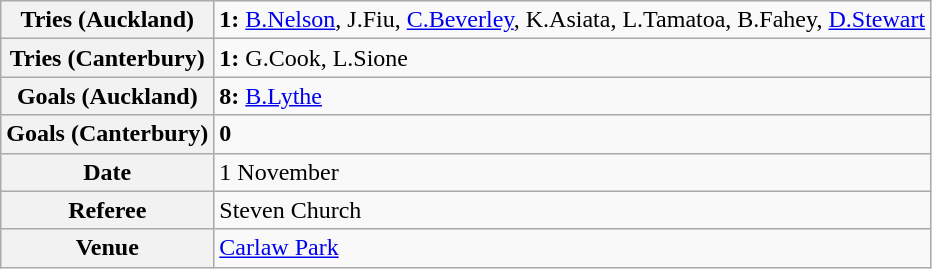<table class="wikitable">
<tr>
<th>Tries (Auckland)</th>
<td><strong>1:</strong> <a href='#'>B.Nelson</a>, J.Fiu, <a href='#'>C.Beverley</a>, K.Asiata, L.Tamatoa, B.Fahey, <a href='#'>D.Stewart</a></td>
</tr>
<tr>
<th>Tries (Canterbury)</th>
<td><strong>1:</strong> G.Cook, L.Sione</td>
</tr>
<tr>
<th>Goals (Auckland)</th>
<td><strong>8:</strong> <a href='#'>B.Lythe</a></td>
</tr>
<tr>
<th>Goals (Canterbury)</th>
<td><strong>0</strong></td>
</tr>
<tr>
<th>Date</th>
<td>1 November</td>
</tr>
<tr>
<th>Referee</th>
<td>Steven Church</td>
</tr>
<tr>
<th>Venue</th>
<td><a href='#'>Carlaw Park</a></td>
</tr>
</table>
